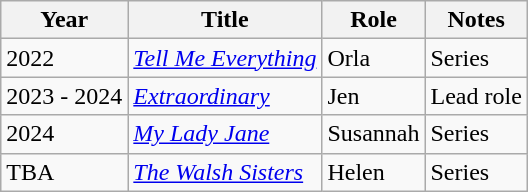<table class="wikitable sortable">
<tr>
<th>Year</th>
<th>Title</th>
<th>Role</th>
<th class="unsortable">Notes</th>
</tr>
<tr>
<td>2022</td>
<td><em><a href='#'>Tell Me Everything</a></em></td>
<td>Orla</td>
<td>Series</td>
</tr>
<tr>
<td>2023 - 2024</td>
<td><em><a href='#'>Extraordinary</a></em></td>
<td>Jen</td>
<td>Lead role</td>
</tr>
<tr>
<td>2024</td>
<td><em><a href='#'>My Lady Jane</a></em></td>
<td>Susannah</td>
<td>Series</td>
</tr>
<tr>
<td>TBA</td>
<td><em><a href='#'>The Walsh Sisters</a></td>
<td>Helen</td>
<td>Series</td>
</tr>
</table>
